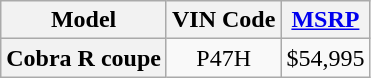<table class=wikitable>
<tr>
<th>Model</th>
<th>VIN Code</th>
<th><a href='#'>MSRP</a></th>
</tr>
<tr>
<th>Cobra R coupe</th>
<td align=center>P47H</td>
<td align=left>$54,995</td>
</tr>
</table>
